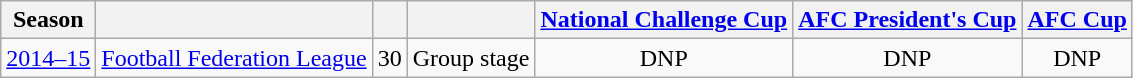<table class="wikitable" style="text-align:center">
<tr>
<th>Season</th>
<th></th>
<th></th>
<th></th>
<th><a href='#'>National Challenge Cup</a></th>
<th colspan="1"><a href='#'>AFC President's Cup</a></th>
<th colspan="1"><a href='#'>AFC Cup</a></th>
</tr>
<tr>
<td align="center"><a href='#'>2014–15</a></td>
<td align="center"><a href='#'>Football Federation League</a></td>
<td align="center">30</td>
<td align="center">Group stage</td>
<td align="center">DNP</td>
<td align="center">DNP</td>
<td align="center">DNP</td>
</tr>
</table>
